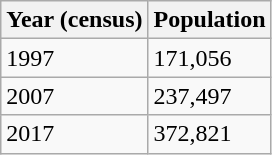<table class="wikitable">
<tr>
<th>Year (census)</th>
<th>Population</th>
</tr>
<tr>
<td>1997</td>
<td>171,056</td>
</tr>
<tr>
<td>2007</td>
<td>237,497</td>
</tr>
<tr>
<td>2017</td>
<td>372,821</td>
</tr>
</table>
